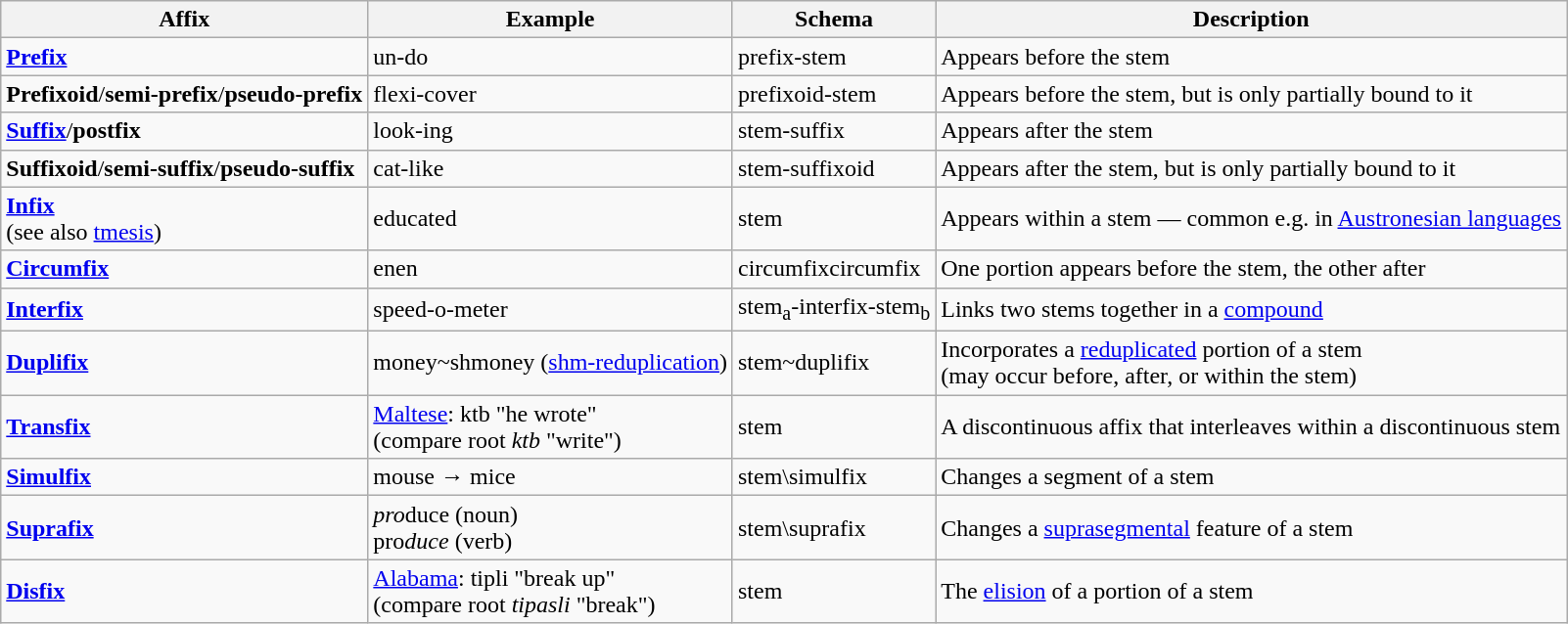<table class="wikitable">
<tr>
<th>Affix</th>
<th>Example</th>
<th>Schema</th>
<th>Description</th>
</tr>
<tr>
<td><strong><a href='#'>Prefix</a></strong></td>
<td><span>un</span>-do</td>
<td><span>prefix</span>-stem</td>
<td>Appears before the stem</td>
</tr>
<tr>
<td><strong>Prefixoid</strong>/<strong>semi-prefix</strong>/<strong>pseudo-prefix</strong></td>
<td><span>flexi</span>-cover</td>
<td><span>prefixoid</span>-stem</td>
<td>Appears before the stem, but is only partially bound to it</td>
</tr>
<tr>
<td><strong><a href='#'>Suffix</a></strong>/<strong>postfix</strong></td>
<td>look-<span>ing</span></td>
<td>stem-<span>suffix</span></td>
<td>Appears after the stem</td>
</tr>
<tr>
<td><strong>Suffixoid</strong>/<strong>semi-suffix</strong>/<strong>pseudo-suffix</strong></td>
<td>cat-<span>like</span></td>
<td>stem-<span>suffixoid</span></td>
<td>Appears after the stem, but is only partially bound to it</td>
</tr>
<tr>
<td><strong><a href='#'>Infix</a></strong><br>(see also <a href='#'>tmesis</a>)</td>
<td>edu<span></span>cated</td>
<td>st<span></span>em</td>
<td>Appears within a stem — common e.g. in <a href='#'>Austronesian languages</a></td>
</tr>
<tr>
<td><strong><a href='#'>Circumfix</a></strong></td>
<td><span>en</span><span>en</span></td>
<td><span>circumfix</span><span>circumfix</span></td>
<td>One portion appears before the stem, the other after</td>
</tr>
<tr>
<td><strong><a href='#'>Interfix</a></strong></td>
<td>speed-<span>o</span>-meter</td>
<td>stem<sub>a</sub>-<span>interfix</span>-stem<sub>b</sub></td>
<td>Links two stems together in a <a href='#'>compound</a></td>
</tr>
<tr>
<td><strong><a href='#'>Duplifix</a></strong></td>
<td>money~<span>shmoney</span> (<a href='#'>shm-reduplication</a>)</td>
<td>stem~<span>duplifix</span></td>
<td>Incorporates a <a href='#'>reduplicated</a> portion of a stem<br>(may occur before, after, or within the stem)</td>
</tr>
<tr>
<td><strong><a href='#'>Transfix</a></strong></td>
<td><a href='#'>Maltese</a>: k<span></span>t<span></span>b "he wrote"<br>(compare root <em>ktb</em> "write")</td>
<td>s<span></span>te<span></span>m</td>
<td>A discontinuous affix that interleaves within a discontinuous stem</td>
</tr>
<tr>
<td><strong><a href='#'>Simulfix</a></strong></td>
<td>m<span>ou</span>se → m<span>i</span>ce</td>
<td>stem\<span>simulfix</span></td>
<td>Changes a segment of a stem</td>
</tr>
<tr>
<td><strong><a href='#'>Suprafix</a></strong></td>
<td><em>pro</em>duce (noun)<br>pro<em>duce</em> (verb)</td>
<td>stem\<span>suprafix</span></td>
<td>Changes a <a href='#'>suprasegmental</a> feature of a stem</td>
</tr>
<tr>
<td><strong><a href='#'>Disfix</a></strong></td>
<td><a href='#'>Alabama</a>: tipli "break up"<br>(compare root <em>tip<span>as</span>li</em> "break")</td>
<td>st<span></span>em</td>
<td>The <a href='#'>elision</a> of a portion of a stem</td>
</tr>
</table>
